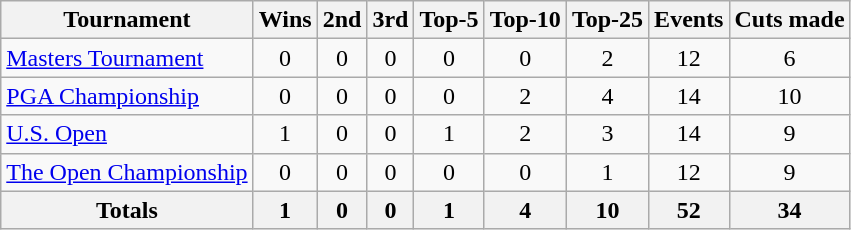<table class=wikitable style=text-align:center>
<tr>
<th>Tournament</th>
<th>Wins</th>
<th>2nd</th>
<th>3rd</th>
<th>Top-5</th>
<th>Top-10</th>
<th>Top-25</th>
<th>Events</th>
<th>Cuts made</th>
</tr>
<tr>
<td align=left><a href='#'>Masters Tournament</a></td>
<td>0</td>
<td>0</td>
<td>0</td>
<td>0</td>
<td>0</td>
<td>2</td>
<td>12</td>
<td>6</td>
</tr>
<tr>
<td align=left><a href='#'>PGA Championship</a></td>
<td>0</td>
<td>0</td>
<td>0</td>
<td>0</td>
<td>2</td>
<td>4</td>
<td>14</td>
<td>10</td>
</tr>
<tr>
<td align=left><a href='#'>U.S. Open</a></td>
<td>1</td>
<td>0</td>
<td>0</td>
<td>1</td>
<td>2</td>
<td>3</td>
<td>14</td>
<td>9</td>
</tr>
<tr>
<td align=left><a href='#'>The Open Championship</a></td>
<td>0</td>
<td>0</td>
<td>0</td>
<td>0</td>
<td>0</td>
<td>1</td>
<td>12</td>
<td>9</td>
</tr>
<tr>
<th>Totals</th>
<th>1</th>
<th>0</th>
<th>0</th>
<th>1</th>
<th>4</th>
<th>10</th>
<th>52</th>
<th>34</th>
</tr>
</table>
